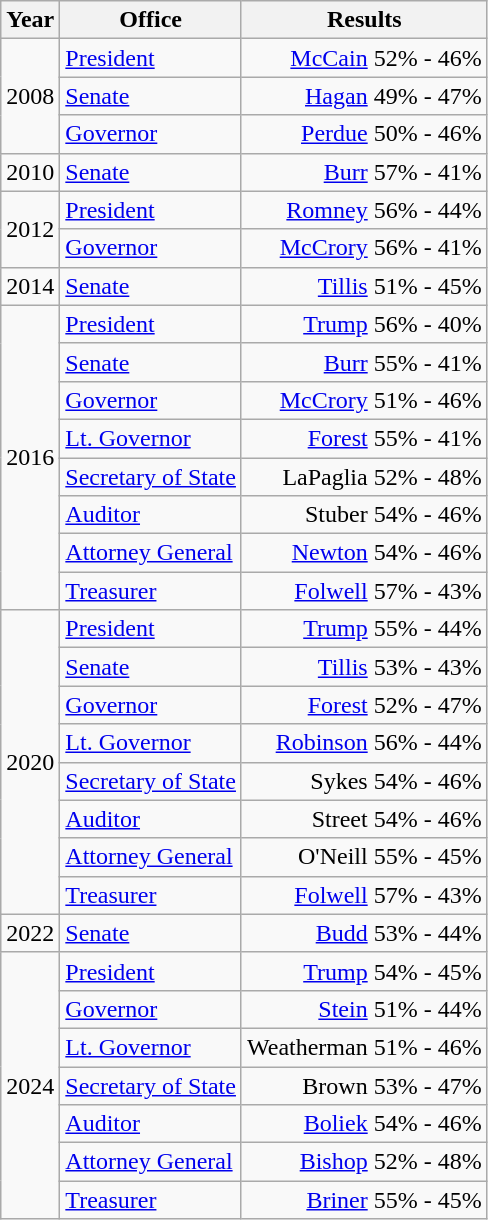<table class=wikitable>
<tr>
<th>Year</th>
<th>Office</th>
<th>Results</th>
</tr>
<tr>
<td rowspan=3>2008</td>
<td><a href='#'>President</a></td>
<td align="right" ><a href='#'>McCain</a> 52% - 46%</td>
</tr>
<tr>
<td><a href='#'>Senate</a></td>
<td align="right" ><a href='#'>Hagan</a> 49% - 47%</td>
</tr>
<tr>
<td><a href='#'>Governor</a></td>
<td align="right" ><a href='#'>Perdue</a> 50% - 46%</td>
</tr>
<tr>
<td>2010</td>
<td><a href='#'>Senate</a></td>
<td align="right" ><a href='#'>Burr</a> 57% - 41%</td>
</tr>
<tr>
<td rowspan=2>2012</td>
<td><a href='#'>President</a></td>
<td align="right" ><a href='#'>Romney</a> 56% - 44%</td>
</tr>
<tr>
<td><a href='#'>Governor</a></td>
<td align="right" ><a href='#'>McCrory</a> 56% - 41%</td>
</tr>
<tr>
<td>2014</td>
<td><a href='#'>Senate</a></td>
<td align="right" ><a href='#'>Tillis</a> 51% - 45%</td>
</tr>
<tr>
<td rowspan=8>2016</td>
<td><a href='#'>President</a></td>
<td align="right" ><a href='#'>Trump</a> 56% - 40%</td>
</tr>
<tr>
<td><a href='#'>Senate</a></td>
<td align="right" ><a href='#'>Burr</a> 55% - 41%</td>
</tr>
<tr>
<td><a href='#'>Governor</a></td>
<td align="right" ><a href='#'>McCrory</a> 51% - 46%</td>
</tr>
<tr>
<td><a href='#'>Lt. Governor</a></td>
<td align="right" ><a href='#'>Forest</a> 55% - 41%</td>
</tr>
<tr>
<td><a href='#'>Secretary of State</a></td>
<td align="right" >LaPaglia 52% - 48%</td>
</tr>
<tr>
<td><a href='#'>Auditor</a></td>
<td align="right" >Stuber 54% - 46%</td>
</tr>
<tr>
<td><a href='#'>Attorney General</a></td>
<td align="right" ><a href='#'>Newton</a> 54% - 46%</td>
</tr>
<tr>
<td><a href='#'>Treasurer</a></td>
<td align="right" ><a href='#'>Folwell</a> 57% - 43%</td>
</tr>
<tr>
<td rowspan=8>2020</td>
<td><a href='#'>President</a></td>
<td align="right" ><a href='#'>Trump</a> 55% - 44%</td>
</tr>
<tr>
<td><a href='#'>Senate</a></td>
<td align="right" ><a href='#'>Tillis</a> 53% - 43%</td>
</tr>
<tr>
<td><a href='#'>Governor</a></td>
<td align="right" ><a href='#'>Forest</a> 52% - 47%</td>
</tr>
<tr>
<td><a href='#'>Lt. Governor</a></td>
<td align="right" ><a href='#'>Robinson</a> 56% - 44%</td>
</tr>
<tr>
<td><a href='#'>Secretary of State</a></td>
<td align="right" >Sykes 54% - 46%</td>
</tr>
<tr>
<td><a href='#'>Auditor</a></td>
<td align="right" >Street 54% - 46%</td>
</tr>
<tr>
<td><a href='#'>Attorney General</a></td>
<td align="right" >O'Neill 55% - 45%</td>
</tr>
<tr>
<td><a href='#'>Treasurer</a></td>
<td align="right" ><a href='#'>Folwell</a> 57% - 43%</td>
</tr>
<tr>
<td>2022</td>
<td><a href='#'>Senate</a></td>
<td align="right" ><a href='#'>Budd</a> 53% - 44%</td>
</tr>
<tr>
<td rowspan=7>2024</td>
<td><a href='#'>President</a></td>
<td align="right" ><a href='#'>Trump</a> 54% - 45%</td>
</tr>
<tr>
<td><a href='#'>Governor</a></td>
<td align="right" ><a href='#'>Stein</a> 51% - 44%</td>
</tr>
<tr>
<td><a href='#'>Lt. Governor</a></td>
<td align="right" >Weatherman 51% - 46%</td>
</tr>
<tr>
<td><a href='#'>Secretary of State</a></td>
<td align="right" >Brown 53% - 47%</td>
</tr>
<tr>
<td><a href='#'>Auditor</a></td>
<td align="right" ><a href='#'>Boliek</a> 54% - 46%</td>
</tr>
<tr>
<td><a href='#'>Attorney General</a></td>
<td align="right" ><a href='#'>Bishop</a> 52% - 48%</td>
</tr>
<tr>
<td><a href='#'>Treasurer</a></td>
<td align="right" ><a href='#'>Briner</a> 55% - 45%</td>
</tr>
</table>
